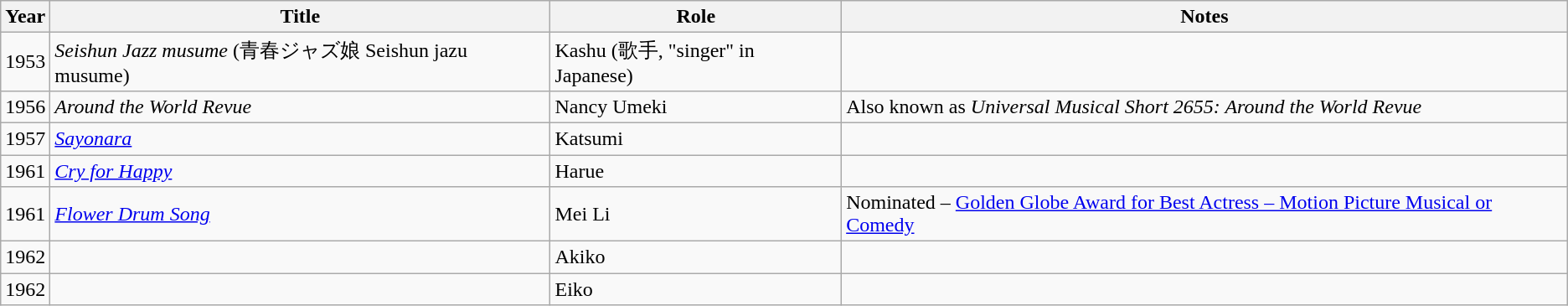<table class="wikitable sortable">
<tr>
<th>Year</th>
<th>Title</th>
<th>Role</th>
<th class="unsortable">Notes</th>
</tr>
<tr>
<td>1953</td>
<td><em>Seishun Jazz musume</em> (青春ジャズ娘 Seishun jazu musume)</td>
<td>Kashu (歌手, "singer" in Japanese)</td>
<td></td>
</tr>
<tr>
<td>1956</td>
<td><em>Around the World Revue</em></td>
<td>Nancy Umeki</td>
<td>Also known as <em>Universal Musical Short 2655: Around the World Revue</em></td>
</tr>
<tr>
<td>1957</td>
<td><em><a href='#'>Sayonara</a></em></td>
<td>Katsumi</td>
<td></td>
</tr>
<tr>
<td>1961</td>
<td><em><a href='#'>Cry for Happy</a></em></td>
<td>Harue</td>
<td></td>
</tr>
<tr>
<td>1961</td>
<td><em><a href='#'>Flower Drum Song</a></em></td>
<td>Mei Li</td>
<td>Nominated – <a href='#'>Golden Globe Award for Best Actress – Motion Picture Musical or Comedy</a></td>
</tr>
<tr>
<td>1962</td>
<td><em></em></td>
<td>Akiko</td>
<td></td>
</tr>
<tr>
<td>1962</td>
<td><em></em></td>
<td>Eiko</td>
<td></td>
</tr>
</table>
